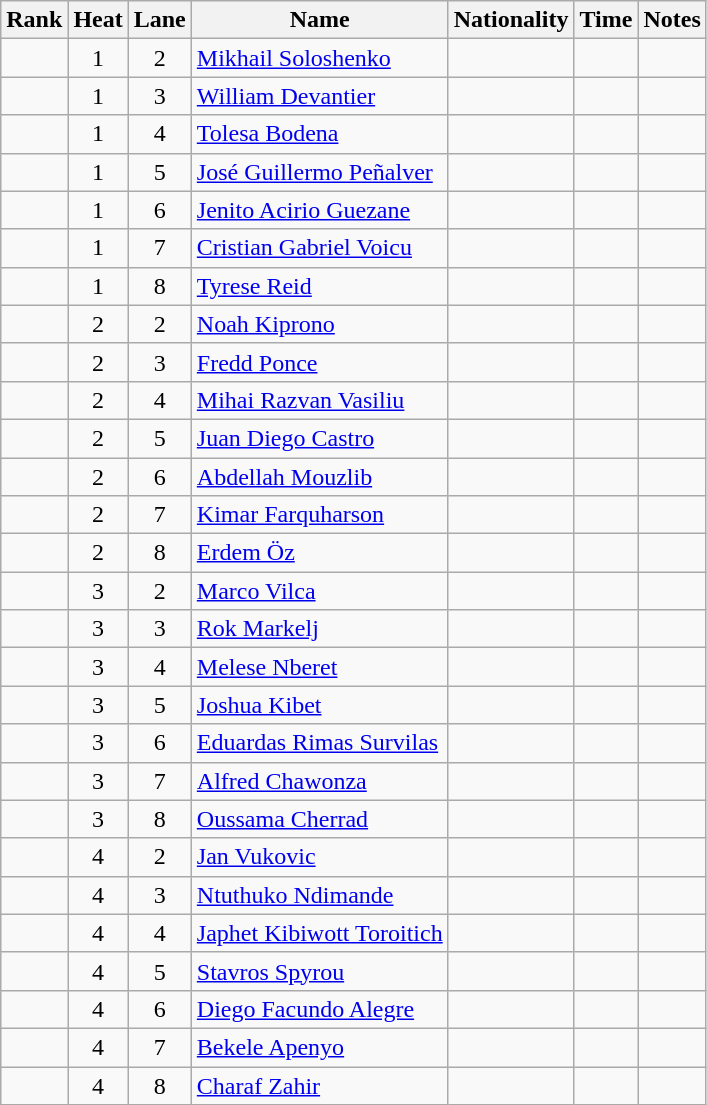<table class="wikitable sortable" style="text-align:center">
<tr>
<th>Rank</th>
<th>Heat</th>
<th>Lane</th>
<th>Name</th>
<th>Nationality</th>
<th>Time</th>
<th>Notes</th>
</tr>
<tr>
<td></td>
<td>1</td>
<td>2</td>
<td align=left><a href='#'>Mikhail Soloshenko</a></td>
<td align=left></td>
<td></td>
<td></td>
</tr>
<tr>
<td></td>
<td>1</td>
<td>3</td>
<td align=left><a href='#'>William Devantier</a></td>
<td align=left></td>
<td></td>
<td></td>
</tr>
<tr>
<td></td>
<td>1</td>
<td>4</td>
<td align=left><a href='#'>Tolesa Bodena</a></td>
<td align=left></td>
<td></td>
<td></td>
</tr>
<tr>
<td></td>
<td>1</td>
<td>5</td>
<td align=left><a href='#'>José Guillermo Peñalver</a></td>
<td align=left></td>
<td></td>
<td></td>
</tr>
<tr>
<td></td>
<td>1</td>
<td>6</td>
<td align=left><a href='#'>Jenito Acirio Guezane</a></td>
<td align=left></td>
<td></td>
<td></td>
</tr>
<tr>
<td></td>
<td>1</td>
<td>7</td>
<td align=left><a href='#'>Cristian Gabriel Voicu</a></td>
<td align=left></td>
<td></td>
<td></td>
</tr>
<tr>
<td></td>
<td>1</td>
<td>8</td>
<td align=left><a href='#'>Tyrese Reid</a></td>
<td align=left></td>
<td></td>
<td></td>
</tr>
<tr>
<td></td>
<td>2</td>
<td>2</td>
<td align=left><a href='#'>Noah Kiprono</a></td>
<td align=left></td>
<td></td>
<td></td>
</tr>
<tr>
<td></td>
<td>2</td>
<td>3</td>
<td align=left><a href='#'>Fredd Ponce</a></td>
<td align=left></td>
<td></td>
<td></td>
</tr>
<tr>
<td></td>
<td>2</td>
<td>4</td>
<td align=left><a href='#'>Mihai Razvan Vasiliu</a></td>
<td align=left></td>
<td></td>
<td></td>
</tr>
<tr>
<td></td>
<td>2</td>
<td>5</td>
<td align=left><a href='#'>Juan Diego Castro</a></td>
<td align=left></td>
<td></td>
<td></td>
</tr>
<tr>
<td></td>
<td>2</td>
<td>6</td>
<td align=left><a href='#'>Abdellah Mouzlib</a></td>
<td align=left></td>
<td></td>
<td></td>
</tr>
<tr>
<td></td>
<td>2</td>
<td>7</td>
<td align=left><a href='#'>Kimar Farquharson</a></td>
<td align=left></td>
<td></td>
<td></td>
</tr>
<tr>
<td></td>
<td>2</td>
<td>8</td>
<td align=left><a href='#'>Erdem Öz</a></td>
<td align=left></td>
<td></td>
<td></td>
</tr>
<tr>
<td></td>
<td>3</td>
<td>2</td>
<td align=left><a href='#'>Marco Vilca</a></td>
<td align=left></td>
<td></td>
<td></td>
</tr>
<tr>
<td></td>
<td>3</td>
<td>3</td>
<td align=left><a href='#'>Rok Markelj</a></td>
<td align=left></td>
<td></td>
<td></td>
</tr>
<tr>
<td></td>
<td>3</td>
<td>4</td>
<td align=left><a href='#'>Melese Nberet</a></td>
<td align=left></td>
<td></td>
<td></td>
</tr>
<tr>
<td></td>
<td>3</td>
<td>5</td>
<td align=left><a href='#'>Joshua Kibet</a></td>
<td align=left></td>
<td></td>
<td></td>
</tr>
<tr>
<td></td>
<td>3</td>
<td>6</td>
<td align=left><a href='#'>Eduardas Rimas Survilas</a></td>
<td align=left></td>
<td></td>
<td></td>
</tr>
<tr>
<td></td>
<td>3</td>
<td>7</td>
<td align=left><a href='#'>Alfred Chawonza</a></td>
<td align=left></td>
<td></td>
<td></td>
</tr>
<tr>
<td></td>
<td>3</td>
<td>8</td>
<td align=left><a href='#'>Oussama Cherrad</a></td>
<td align=left></td>
<td></td>
<td></td>
</tr>
<tr>
<td></td>
<td>4</td>
<td>2</td>
<td align=left><a href='#'>Jan Vukovic</a></td>
<td align=left></td>
<td></td>
<td></td>
</tr>
<tr>
<td></td>
<td>4</td>
<td>3</td>
<td align=left><a href='#'>Ntuthuko Ndimande</a></td>
<td align=left></td>
<td></td>
<td></td>
</tr>
<tr>
<td></td>
<td>4</td>
<td>4</td>
<td align=left><a href='#'>Japhet Kibiwott Toroitich</a></td>
<td align=left></td>
<td></td>
<td></td>
</tr>
<tr>
<td></td>
<td>4</td>
<td>5</td>
<td align=left><a href='#'>Stavros Spyrou</a></td>
<td align=left></td>
<td></td>
<td></td>
</tr>
<tr>
<td></td>
<td>4</td>
<td>6</td>
<td align=left><a href='#'>Diego Facundo Alegre</a></td>
<td align=left></td>
<td></td>
<td></td>
</tr>
<tr>
<td></td>
<td>4</td>
<td>7</td>
<td align=left><a href='#'>Bekele Apenyo</a></td>
<td align=left></td>
<td></td>
<td></td>
</tr>
<tr>
<td></td>
<td>4</td>
<td>8</td>
<td align=left><a href='#'>Charaf Zahir</a></td>
<td align=left></td>
<td></td>
<td></td>
</tr>
</table>
